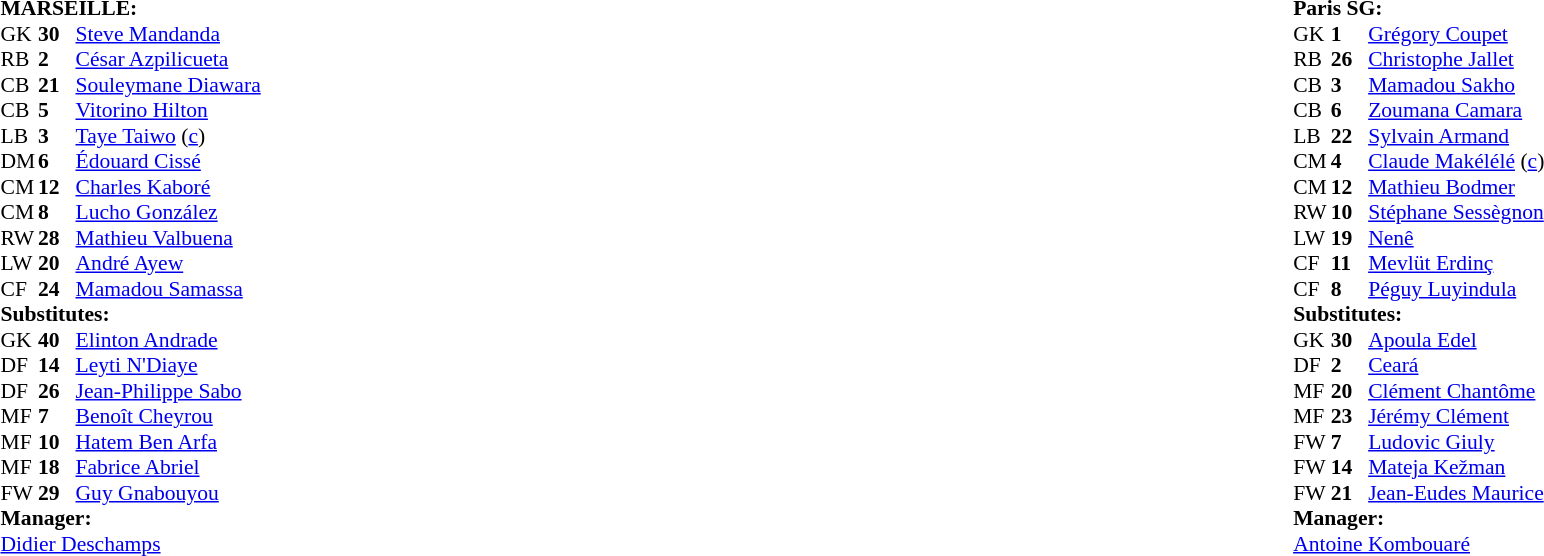<table width="100%">
<tr>
<td valign="top" width="50%"><br><table style="font-size: 90%" cellspacing="0" cellpadding="0">
<tr>
<td colspan="4"><strong>MARSEILLE:</strong></td>
</tr>
<tr>
<th width=25></th>
<th width=25></th>
</tr>
<tr>
<td>GK</td>
<td><strong>30</strong></td>
<td> <a href='#'>Steve Mandanda</a></td>
</tr>
<tr>
<td>RB</td>
<td><strong>2</strong></td>
<td> <a href='#'>César Azpilicueta</a></td>
</tr>
<tr>
<td>CB</td>
<td><strong>21</strong></td>
<td> <a href='#'>Souleymane Diawara</a></td>
<td></td>
<td></td>
</tr>
<tr>
<td>CB</td>
<td><strong>5</strong></td>
<td> <a href='#'>Vitorino Hilton</a></td>
</tr>
<tr>
<td>LB</td>
<td><strong>3</strong></td>
<td> <a href='#'>Taye Taiwo</a> (<a href='#'>c</a>)</td>
<td></td>
</tr>
<tr>
<td>DM</td>
<td><strong>6</strong></td>
<td> <a href='#'>Édouard Cissé</a></td>
</tr>
<tr>
<td>CM</td>
<td><strong>12</strong></td>
<td> <a href='#'>Charles Kaboré</a></td>
</tr>
<tr>
<td>CM</td>
<td><strong>8</strong></td>
<td> <a href='#'>Lucho González</a></td>
</tr>
<tr>
<td>RW</td>
<td><strong>28</strong></td>
<td> <a href='#'>Mathieu Valbuena</a></td>
<td></td>
<td></td>
</tr>
<tr>
<td>LW</td>
<td><strong>20</strong></td>
<td> <a href='#'>André Ayew</a></td>
<td></td>
<td></td>
</tr>
<tr>
<td>CF</td>
<td><strong>24</strong></td>
<td> <a href='#'>Mamadou Samassa</a></td>
</tr>
<tr>
<td colspan=3><strong>Substitutes:</strong></td>
</tr>
<tr>
<td>GK</td>
<td><strong>40</strong></td>
<td> <a href='#'>Elinton Andrade</a></td>
</tr>
<tr>
<td>DF</td>
<td><strong>14</strong></td>
<td> <a href='#'>Leyti N'Diaye</a></td>
<td></td>
<td></td>
</tr>
<tr>
<td>DF</td>
<td><strong>26</strong></td>
<td> <a href='#'>Jean-Philippe Sabo</a></td>
</tr>
<tr>
<td>MF</td>
<td><strong>7</strong></td>
<td> <a href='#'>Benoît Cheyrou</a></td>
</tr>
<tr>
<td>MF</td>
<td><strong>10</strong></td>
<td> <a href='#'>Hatem Ben Arfa</a></td>
<td></td>
<td></td>
</tr>
<tr>
<td>MF</td>
<td><strong>18</strong></td>
<td> <a href='#'>Fabrice Abriel</a></td>
</tr>
<tr>
<td>FW</td>
<td><strong>29</strong></td>
<td> <a href='#'>Guy Gnabouyou</a></td>
<td></td>
<td></td>
</tr>
<tr>
<td colspan=3><strong>Manager:</strong></td>
</tr>
<tr>
<td colspan=4> <a href='#'>Didier Deschamps</a></td>
</tr>
</table>
</td>
<td valign="top"></td>
<td valign="top" width="50%"><br><table style="font-size: 90%" cellspacing="0" cellpadding="0" align=center>
<tr>
<td colspan="4"><strong>Paris SG:</strong></td>
</tr>
<tr>
<th width=25></th>
<th width=25></th>
</tr>
<tr>
<td>GK</td>
<td><strong>1</strong></td>
<td> <a href='#'>Grégory Coupet</a></td>
</tr>
<tr>
<td>RB</td>
<td><strong>26</strong></td>
<td> <a href='#'>Christophe Jallet</a></td>
</tr>
<tr>
<td>CB</td>
<td><strong>3</strong></td>
<td> <a href='#'>Mamadou Sakho</a></td>
<td></td>
</tr>
<tr>
<td>CB</td>
<td><strong>6</strong></td>
<td> <a href='#'>Zoumana Camara</a></td>
</tr>
<tr>
<td>LB</td>
<td><strong>22</strong></td>
<td> <a href='#'>Sylvain Armand</a></td>
<td></td>
</tr>
<tr>
<td>CM</td>
<td><strong>4</strong></td>
<td> <a href='#'>Claude Makélélé</a> (<a href='#'>c</a>)</td>
</tr>
<tr>
<td>CM</td>
<td><strong>12</strong></td>
<td> <a href='#'>Mathieu Bodmer</a></td>
<td></td>
<td></td>
</tr>
<tr>
<td>RW</td>
<td><strong>10</strong></td>
<td> <a href='#'>Stéphane Sessègnon</a></td>
<td></td>
<td></td>
</tr>
<tr>
<td>LW</td>
<td><strong>19</strong></td>
<td> <a href='#'>Nenê</a></td>
</tr>
<tr>
<td>CF</td>
<td><strong>11</strong></td>
<td> <a href='#'>Mevlüt Erdinç</a></td>
<td></td>
<td></td>
</tr>
<tr>
<td>CF</td>
<td><strong>8</strong></td>
<td> <a href='#'>Péguy Luyindula</a></td>
</tr>
<tr>
<td colspan=3><strong>Substitutes:</strong></td>
</tr>
<tr>
<td>GK</td>
<td><strong>30</strong></td>
<td> <a href='#'>Apoula Edel</a></td>
</tr>
<tr>
<td>DF</td>
<td><strong>2</strong></td>
<td> <a href='#'>Ceará</a></td>
</tr>
<tr>
<td>MF</td>
<td><strong>20</strong></td>
<td> <a href='#'>Clément Chantôme</a></td>
</tr>
<tr>
<td>MF</td>
<td><strong>23</strong></td>
<td> <a href='#'>Jérémy Clément</a></td>
<td></td>
<td></td>
</tr>
<tr>
<td>FW</td>
<td><strong>7</strong></td>
<td> <a href='#'>Ludovic Giuly</a></td>
<td></td>
<td></td>
</tr>
<tr>
<td>FW</td>
<td><strong>14</strong></td>
<td> <a href='#'>Mateja Kežman</a></td>
<td></td>
<td></td>
</tr>
<tr>
<td>FW</td>
<td><strong>21</strong></td>
<td> <a href='#'>Jean-Eudes Maurice</a></td>
</tr>
<tr>
<td colspan=3><strong>Manager:</strong></td>
</tr>
<tr>
<td colspan=4> <a href='#'>Antoine Kombouaré</a></td>
</tr>
</table>
</td>
</tr>
</table>
